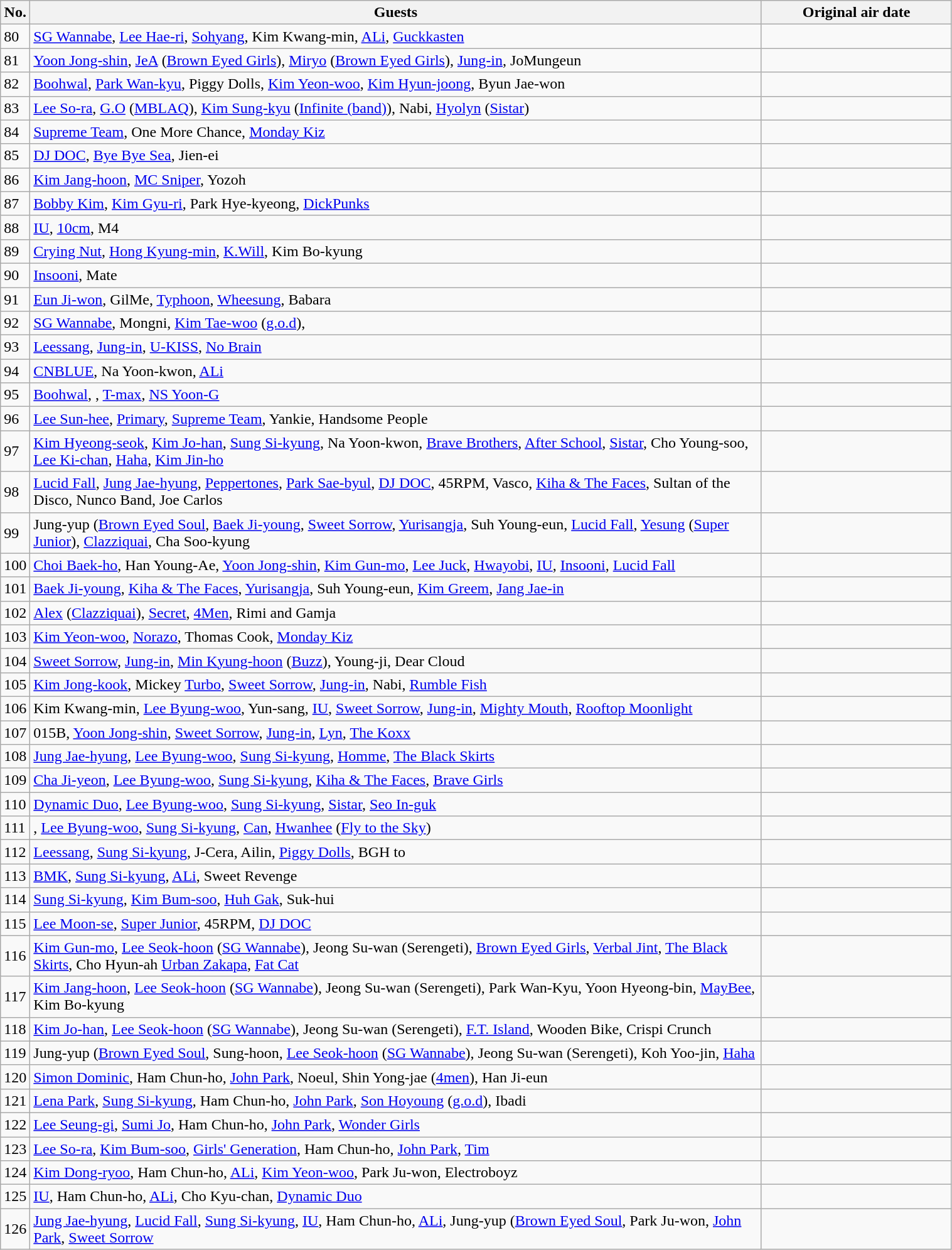<table class="wikitable" style="width:80%; style="text-align:center" margin:auto; background:#FFFFFF;">
<tr>
<th>No.</th>
<th>Guests</th>
<th width="20%">Original air date</th>
</tr>
<tr>
<td>80</td>
<td><a href='#'>SG Wannabe</a>, <a href='#'>Lee Hae-ri</a>, <a href='#'>Sohyang</a>, Kim Kwang-min, <a href='#'>ALi</a>, <a href='#'>Guckkasten</a></td>
<td></td>
</tr>
<tr>
<td>81</td>
<td><a href='#'>Yoon Jong-shin</a>, <a href='#'>JeA</a> (<a href='#'>Brown Eyed Girls</a>), <a href='#'>Miryo</a> (<a href='#'>Brown Eyed Girls</a>), <a href='#'>Jung-in</a>, JoMungeun</td>
<td></td>
</tr>
<tr>
<td>82</td>
<td><a href='#'>Boohwal</a>, <a href='#'>Park Wan-kyu</a>, Piggy Dolls, <a href='#'>Kim Yeon-woo</a>, <a href='#'>Kim Hyun-joong</a>, Byun Jae-won</td>
<td></td>
</tr>
<tr>
<td>83</td>
<td><a href='#'>Lee So-ra</a>, <a href='#'>G.O</a> (<a href='#'>MBLAQ</a>), <a href='#'>Kim Sung-kyu</a> (<a href='#'>Infinite (band)</a>), Nabi, <a href='#'>Hyolyn</a> (<a href='#'>Sistar</a>)</td>
<td></td>
</tr>
<tr>
<td>84</td>
<td><a href='#'>Supreme Team</a>, One More Chance, <a href='#'>Monday Kiz</a></td>
<td></td>
</tr>
<tr>
<td>85</td>
<td><a href='#'>DJ DOC</a>, <a href='#'>Bye Bye Sea</a>, Jien-ei</td>
<td></td>
</tr>
<tr>
<td>86</td>
<td><a href='#'>Kim Jang-hoon</a>, <a href='#'>MC Sniper</a>, Yozoh</td>
<td></td>
</tr>
<tr>
<td>87</td>
<td><a href='#'>Bobby Kim</a>, <a href='#'>Kim Gyu-ri</a>, Park Hye-kyeong, <a href='#'>DickPunks</a></td>
<td></td>
</tr>
<tr>
<td>88</td>
<td><a href='#'>IU</a>, <a href='#'>10cm</a>, M4</td>
<td></td>
</tr>
<tr>
<td>89</td>
<td><a href='#'>Crying Nut</a>, <a href='#'>Hong Kyung-min</a>, <a href='#'>K.Will</a>, Kim Bo-kyung</td>
<td></td>
</tr>
<tr>
<td>90</td>
<td><a href='#'>Insooni</a>, Mate</td>
<td></td>
</tr>
<tr>
<td>91</td>
<td><a href='#'>Eun Ji-won</a>, GilMe, <a href='#'>Typhoon</a>, <a href='#'>Wheesung</a>, Babara</td>
<td></td>
</tr>
<tr>
<td>92</td>
<td><a href='#'>SG Wannabe</a>, Mongni, <a href='#'>Kim Tae-woo</a> (<a href='#'>g.o.d</a>),</td>
<td></td>
</tr>
<tr>
<td>93</td>
<td><a href='#'>Leessang</a>, <a href='#'>Jung-in</a>, <a href='#'>U-KISS</a>, <a href='#'>No Brain</a></td>
<td></td>
</tr>
<tr>
<td>94</td>
<td><a href='#'>CNBLUE</a>, Na Yoon-kwon, <a href='#'>ALi</a></td>
<td></td>
</tr>
<tr>
<td>95</td>
<td><a href='#'>Boohwal</a>, , <a href='#'>T-max</a>, <a href='#'>NS Yoon-G</a></td>
<td></td>
</tr>
<tr>
<td>96</td>
<td><a href='#'>Lee Sun-hee</a>, <a href='#'>Primary</a>, <a href='#'>Supreme Team</a>, Yankie, Handsome People</td>
<td></td>
</tr>
<tr>
<td>97</td>
<td><a href='#'>Kim Hyeong-seok</a>, <a href='#'>Kim Jo-han</a>, <a href='#'>Sung Si-kyung</a>, Na Yoon-kwon, <a href='#'>Brave Brothers</a>, <a href='#'>After School</a>, <a href='#'>Sistar</a>, Cho Young-soo, <a href='#'>Lee Ki-chan</a>, <a href='#'>Haha</a>, <a href='#'>Kim Jin-ho</a></td>
<td></td>
</tr>
<tr>
<td>98</td>
<td><a href='#'>Lucid Fall</a>, <a href='#'>Jung Jae-hyung</a>, <a href='#'>Peppertones</a>, <a href='#'>Park Sae-byul</a>, <a href='#'>DJ DOC</a>, 45RPM, Vasco, <a href='#'>Kiha & The Faces</a>, Sultan of the Disco, Nunco Band, Joe Carlos</td>
<td></td>
</tr>
<tr>
<td>99</td>
<td>Jung-yup (<a href='#'>Brown Eyed Soul</a>, <a href='#'>Baek Ji-young</a>, <a href='#'>Sweet Sorrow</a>, <a href='#'>Yurisangja</a>, Suh Young-eun, <a href='#'>Lucid Fall</a>, <a href='#'>Yesung</a> (<a href='#'>Super Junior</a>), <a href='#'>Clazziquai</a>, Cha Soo-kyung</td>
<td></td>
</tr>
<tr>
<td>100</td>
<td><a href='#'>Choi Baek-ho</a>, Han Young-Ae, <a href='#'>Yoon Jong-shin</a>, <a href='#'>Kim Gun-mo</a>, <a href='#'>Lee Juck</a>, <a href='#'>Hwayobi</a>, <a href='#'>IU</a>, <a href='#'>Insooni</a>, <a href='#'>Lucid Fall</a></td>
<td></td>
</tr>
<tr>
<td>101</td>
<td><a href='#'>Baek Ji-young</a>, <a href='#'>Kiha & The Faces</a>, <a href='#'>Yurisangja</a>, Suh Young-eun, <a href='#'>Kim Greem</a>, <a href='#'>Jang Jae-in</a></td>
<td></td>
</tr>
<tr>
<td>102</td>
<td><a href='#'>Alex</a> (<a href='#'>Clazziquai</a>), <a href='#'>Secret</a>, <a href='#'>4Men</a>, Rimi and Gamja</td>
<td></td>
</tr>
<tr>
<td>103</td>
<td><a href='#'>Kim Yeon-woo</a>, <a href='#'>Norazo</a>, Thomas Cook, <a href='#'>Monday Kiz</a></td>
<td></td>
</tr>
<tr>
<td>104</td>
<td><a href='#'>Sweet Sorrow</a>, <a href='#'>Jung-in</a>, <a href='#'>Min Kyung-hoon</a> (<a href='#'>Buzz</a>), Young-ji, Dear Cloud</td>
<td></td>
</tr>
<tr>
<td>105</td>
<td><a href='#'>Kim Jong-kook</a>, Mickey <a href='#'>Turbo</a>, <a href='#'>Sweet Sorrow</a>, <a href='#'>Jung-in</a>, Nabi, <a href='#'>Rumble Fish</a></td>
<td></td>
</tr>
<tr>
<td>106</td>
<td>Kim Kwang-min, <a href='#'>Lee Byung-woo</a>, Yun-sang, <a href='#'>IU</a>, <a href='#'>Sweet Sorrow</a>, <a href='#'>Jung-in</a>, <a href='#'>Mighty Mouth</a>, <a href='#'>Rooftop Moonlight</a></td>
<td></td>
</tr>
<tr>
<td>107</td>
<td>015B, <a href='#'>Yoon Jong-shin</a>, <a href='#'>Sweet Sorrow</a>, <a href='#'>Jung-in</a>, <a href='#'>Lyn</a>, <a href='#'>The Koxx</a></td>
<td></td>
</tr>
<tr>
<td>108</td>
<td><a href='#'>Jung Jae-hyung</a>, <a href='#'>Lee Byung-woo</a>, <a href='#'>Sung Si-kyung</a>, <a href='#'>Homme</a>, <a href='#'>The Black Skirts</a></td>
<td></td>
</tr>
<tr>
<td>109</td>
<td><a href='#'>Cha Ji-yeon</a>, <a href='#'>Lee Byung-woo</a>, <a href='#'>Sung Si-kyung</a>, <a href='#'>Kiha & The Faces</a>, <a href='#'>Brave Girls</a></td>
<td></td>
</tr>
<tr>
<td>110</td>
<td><a href='#'>Dynamic Duo</a>, <a href='#'>Lee Byung-woo</a>, <a href='#'>Sung Si-kyung</a>, <a href='#'>Sistar</a>, <a href='#'>Seo In-guk</a></td>
<td></td>
</tr>
<tr>
<td>111</td>
<td>, <a href='#'>Lee Byung-woo</a>, <a href='#'>Sung Si-kyung</a>, <a href='#'>Can</a>, <a href='#'>Hwanhee</a> (<a href='#'>Fly to the Sky</a>)</td>
<td></td>
</tr>
<tr>
<td>112</td>
<td><a href='#'>Leessang</a>, <a href='#'>Sung Si-kyung</a>, J-Cera, Ailin, <a href='#'>Piggy Dolls</a>, BGH to</td>
<td></td>
</tr>
<tr>
<td>113</td>
<td><a href='#'>BMK</a>, <a href='#'>Sung Si-kyung</a>, <a href='#'>ALi</a>, Sweet Revenge</td>
<td></td>
</tr>
<tr>
<td>114</td>
<td><a href='#'>Sung Si-kyung</a>, <a href='#'>Kim Bum-soo</a>, <a href='#'>Huh Gak</a>, Suk-hui</td>
<td></td>
</tr>
<tr>
<td>115</td>
<td><a href='#'>Lee Moon-se</a>, <a href='#'>Super Junior</a>, 45RPM, <a href='#'>DJ DOC</a></td>
<td></td>
</tr>
<tr>
<td>116</td>
<td><a href='#'>Kim Gun-mo</a>, <a href='#'>Lee Seok-hoon</a> (<a href='#'>SG Wannabe</a>), Jeong Su-wan (Serengeti), <a href='#'>Brown Eyed Girls</a>, <a href='#'>Verbal Jint</a>, <a href='#'>The Black Skirts</a>, Cho Hyun-ah <a href='#'>Urban Zakapa</a>, <a href='#'>Fat Cat</a></td>
<td></td>
</tr>
<tr>
<td>117</td>
<td><a href='#'>Kim Jang-hoon</a>, <a href='#'>Lee Seok-hoon</a> (<a href='#'>SG Wannabe</a>), Jeong Su-wan (Serengeti), Park Wan-Kyu, Yoon Hyeong-bin, <a href='#'>MayBee</a>, Kim Bo-kyung</td>
<td></td>
</tr>
<tr>
<td>118</td>
<td><a href='#'>Kim Jo-han</a>, <a href='#'>Lee Seok-hoon</a> (<a href='#'>SG Wannabe</a>), Jeong Su-wan (Serengeti), <a href='#'>F.T. Island</a>, Wooden Bike, Crispi Crunch</td>
<td></td>
</tr>
<tr>
<td>119</td>
<td>Jung-yup (<a href='#'>Brown Eyed Soul</a>, Sung-hoon, <a href='#'>Lee Seok-hoon</a> (<a href='#'>SG Wannabe</a>), Jeong Su-wan (Serengeti), Koh Yoo-jin, <a href='#'>Haha</a></td>
<td></td>
</tr>
<tr>
<td>120</td>
<td><a href='#'>Simon Dominic</a>, Ham Chun-ho, <a href='#'>John Park</a>, Noeul, Shin Yong-jae (<a href='#'>4men</a>), Han Ji-eun</td>
<td></td>
</tr>
<tr>
<td>121</td>
<td><a href='#'>Lena Park</a>, <a href='#'>Sung Si-kyung</a>, Ham Chun-ho, <a href='#'>John Park</a>, <a href='#'>Son Hoyoung</a> (<a href='#'>g.o.d</a>), Ibadi</td>
<td></td>
</tr>
<tr>
<td>122</td>
<td><a href='#'>Lee Seung-gi</a>, <a href='#'>Sumi Jo</a>, Ham Chun-ho, <a href='#'>John Park</a>, <a href='#'>Wonder Girls</a></td>
<td></td>
</tr>
<tr>
<td>123</td>
<td><a href='#'>Lee So-ra</a>, <a href='#'>Kim Bum-soo</a>, <a href='#'>Girls' Generation</a>, Ham Chun-ho, <a href='#'>John Park</a>, <a href='#'>Tim</a></td>
<td></td>
</tr>
<tr>
<td>124</td>
<td><a href='#'>Kim Dong-ryoo</a>, Ham Chun-ho, <a href='#'>ALi</a>, <a href='#'>Kim Yeon-woo</a>, Park Ju-won, Electroboyz</td>
<td></td>
</tr>
<tr>
<td>125</td>
<td><a href='#'>IU</a>, Ham Chun-ho, <a href='#'>ALi</a>, Cho Kyu-chan, <a href='#'>Dynamic Duo</a></td>
<td></td>
</tr>
<tr>
<td>126</td>
<td><a href='#'>Jung Jae-hyung</a>, <a href='#'>Lucid Fall</a>, <a href='#'>Sung Si-kyung</a>, <a href='#'>IU</a>, Ham Chun-ho, <a href='#'>ALi</a>, Jung-yup (<a href='#'>Brown Eyed Soul</a>, Park Ju-won, <a href='#'>John Park</a>, <a href='#'>Sweet Sorrow</a></td>
<td></td>
</tr>
</table>
